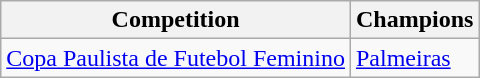<table class="wikitable">
<tr>
<th>Competition</th>
<th>Champions</th>
</tr>
<tr>
<td><a href='#'>Copa Paulista de Futebol Feminino</a></td>
<td><a href='#'>Palmeiras</a></td>
</tr>
</table>
